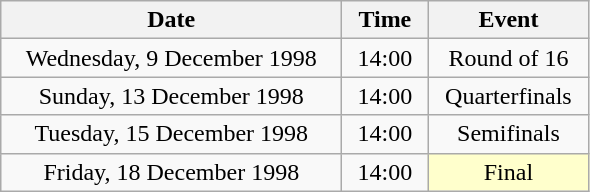<table class = "wikitable" style="text-align:center;">
<tr>
<th width=220>Date</th>
<th width=50>Time</th>
<th width=100>Event</th>
</tr>
<tr>
<td>Wednesday, 9 December 1998</td>
<td>14:00</td>
<td>Round of 16</td>
</tr>
<tr>
<td>Sunday, 13 December 1998</td>
<td>14:00</td>
<td>Quarterfinals</td>
</tr>
<tr>
<td>Tuesday, 15 December 1998</td>
<td>14:00</td>
<td>Semifinals</td>
</tr>
<tr>
<td>Friday, 18 December 1998</td>
<td>14:00</td>
<td bgcolor=ffffcc>Final</td>
</tr>
</table>
